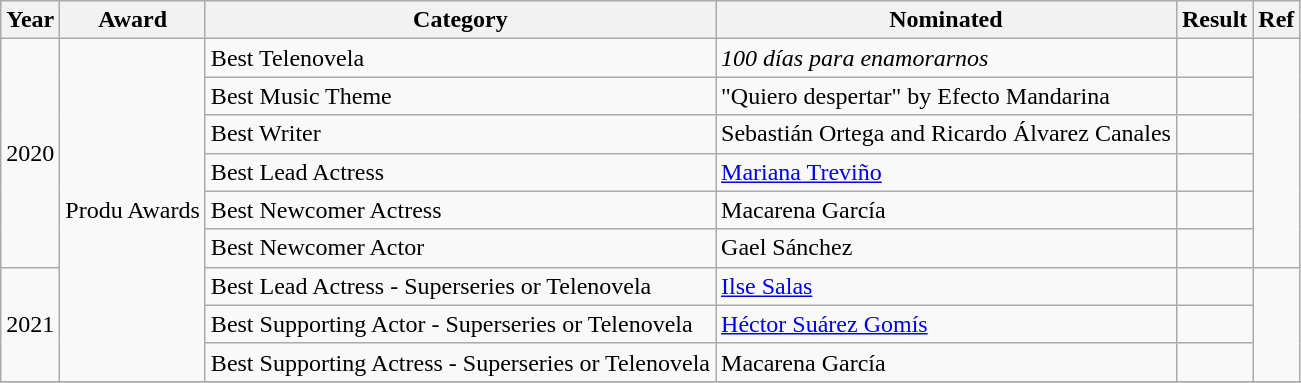<table class="wikitable plainrowheaders">
<tr>
<th scope="col">Year</th>
<th scope="col">Award</th>
<th scope="col">Category</th>
<th scope="col">Nominated</th>
<th scope="col">Result</th>
<th scope="col">Ref</th>
</tr>
<tr>
<td rowspan="6">2020</td>
<td rowspan="9">Produ Awards</td>
<td>Best Telenovela</td>
<td><em>100 días para enamorarnos</em></td>
<td></td>
<td align="center" rowspan="6"></td>
</tr>
<tr>
<td>Best Music Theme</td>
<td>"Quiero despertar" by Efecto Mandarina</td>
<td></td>
</tr>
<tr>
<td>Best Writer</td>
<td>Sebastián Ortega and Ricardo Álvarez Canales</td>
<td></td>
</tr>
<tr>
<td>Best Lead Actress</td>
<td><a href='#'>Mariana Treviño</a></td>
<td></td>
</tr>
<tr>
<td>Best Newcomer Actress</td>
<td>Macarena García</td>
<td></td>
</tr>
<tr>
<td>Best Newcomer Actor</td>
<td>Gael Sánchez</td>
<td></td>
</tr>
<tr>
<td rowspan="3">2021</td>
<td>Best Lead Actress - Superseries or Telenovela</td>
<td><a href='#'>Ilse Salas</a></td>
<td></td>
<td align="center" rowspan="3"></td>
</tr>
<tr>
<td>Best Supporting Actor - Superseries or Telenovela</td>
<td><a href='#'>Héctor Suárez Gomís</a></td>
<td></td>
</tr>
<tr>
<td>Best Supporting Actress - Superseries or Telenovela</td>
<td>Macarena García</td>
<td></td>
</tr>
<tr>
</tr>
</table>
